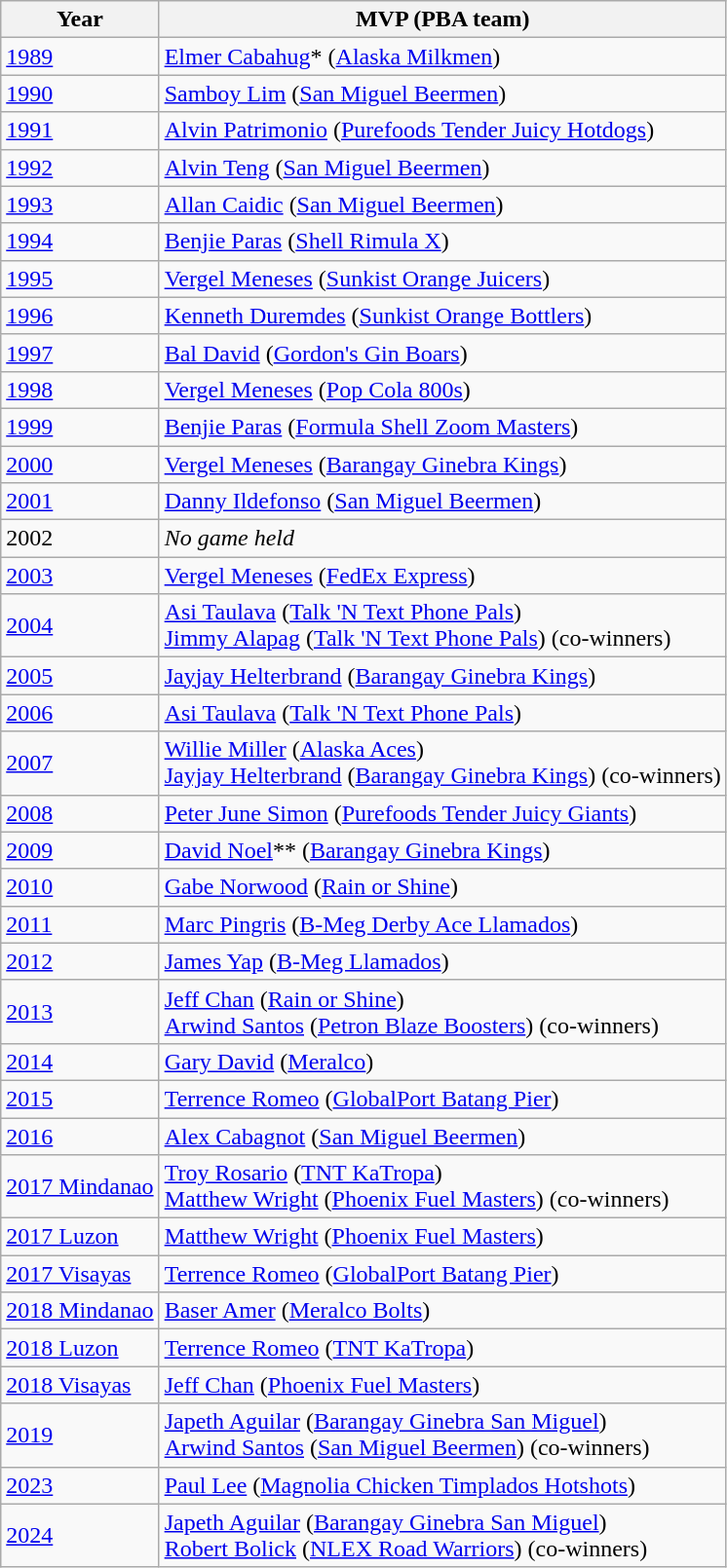<table class="wikitable sortable">
<tr>
<th>Year</th>
<th>MVP (PBA team)</th>
</tr>
<tr>
<td><a href='#'>1989</a></td>
<td><a href='#'>Elmer Cabahug</a>* (<a href='#'>Alaska Milkmen</a>)</td>
</tr>
<tr>
<td><a href='#'>1990</a></td>
<td><a href='#'>Samboy Lim</a> (<a href='#'>San Miguel Beermen</a>)</td>
</tr>
<tr>
<td><a href='#'>1991</a></td>
<td><a href='#'>Alvin Patrimonio</a> (<a href='#'>Purefoods Tender Juicy Hotdogs</a>)</td>
</tr>
<tr>
<td><a href='#'>1992</a></td>
<td><a href='#'>Alvin Teng</a> (<a href='#'>San Miguel Beermen</a>)</td>
</tr>
<tr>
<td><a href='#'>1993</a></td>
<td><a href='#'>Allan Caidic</a> (<a href='#'>San Miguel Beermen</a>)</td>
</tr>
<tr>
<td><a href='#'>1994</a></td>
<td><a href='#'>Benjie Paras</a> (<a href='#'>Shell Rimula X</a>)</td>
</tr>
<tr>
<td><a href='#'>1995</a></td>
<td><a href='#'>Vergel Meneses</a> (<a href='#'>Sunkist Orange Juicers</a>)</td>
</tr>
<tr>
<td><a href='#'>1996</a></td>
<td><a href='#'>Kenneth Duremdes</a> (<a href='#'>Sunkist Orange Bottlers</a>)</td>
</tr>
<tr>
<td><a href='#'>1997</a></td>
<td><a href='#'>Bal David</a> (<a href='#'>Gordon's Gin Boars</a>)</td>
</tr>
<tr>
<td><a href='#'>1998</a></td>
<td><a href='#'>Vergel Meneses</a> (<a href='#'>Pop Cola 800s</a>)</td>
</tr>
<tr>
<td><a href='#'>1999</a></td>
<td><a href='#'>Benjie Paras</a> (<a href='#'>Formula Shell Zoom Masters</a>)</td>
</tr>
<tr>
<td><a href='#'>2000</a></td>
<td><a href='#'>Vergel Meneses</a> (<a href='#'>Barangay Ginebra Kings</a>)</td>
</tr>
<tr>
<td><a href='#'>2001</a></td>
<td><a href='#'>Danny Ildefonso</a> (<a href='#'>San Miguel Beermen</a>)</td>
</tr>
<tr>
<td>2002</td>
<td><em>No game held</em></td>
</tr>
<tr>
<td><a href='#'>2003</a></td>
<td><a href='#'>Vergel Meneses</a> (<a href='#'>FedEx Express</a>)</td>
</tr>
<tr>
<td><a href='#'>2004</a></td>
<td><a href='#'>Asi Taulava</a> (<a href='#'>Talk 'N Text Phone Pals</a>)<br><a href='#'>Jimmy Alapag</a> (<a href='#'>Talk 'N Text Phone Pals</a>) (co-winners)</td>
</tr>
<tr>
<td><a href='#'>2005</a></td>
<td><a href='#'>Jayjay Helterbrand</a> (<a href='#'>Barangay Ginebra Kings</a>)</td>
</tr>
<tr>
<td><a href='#'>2006</a></td>
<td><a href='#'>Asi Taulava</a> (<a href='#'>Talk 'N Text Phone Pals</a>)</td>
</tr>
<tr>
<td><a href='#'>2007</a></td>
<td><a href='#'>Willie Miller</a> (<a href='#'>Alaska Aces</a>)<br> <a href='#'>Jayjay Helterbrand</a> (<a href='#'>Barangay Ginebra Kings</a>) (co-winners)</td>
</tr>
<tr>
<td><a href='#'>2008</a></td>
<td><a href='#'>Peter June Simon</a> (<a href='#'>Purefoods Tender Juicy Giants</a>)</td>
</tr>
<tr>
<td><a href='#'>2009</a></td>
<td><a href='#'>David Noel</a>** (<a href='#'>Barangay Ginebra Kings</a>)</td>
</tr>
<tr>
<td><a href='#'>2010</a></td>
<td><a href='#'>Gabe Norwood</a> (<a href='#'>Rain or Shine</a>)</td>
</tr>
<tr>
<td><a href='#'>2011</a></td>
<td><a href='#'>Marc Pingris</a> (<a href='#'>B-Meg Derby Ace Llamados</a>)</td>
</tr>
<tr>
<td><a href='#'>2012</a></td>
<td><a href='#'>James Yap</a> (<a href='#'>B-Meg Llamados</a>)</td>
</tr>
<tr>
<td><a href='#'>2013</a></td>
<td><a href='#'>Jeff Chan</a> (<a href='#'>Rain or Shine</a>)<br> <a href='#'>Arwind Santos</a> (<a href='#'>Petron Blaze Boosters</a>) (co-winners)</td>
</tr>
<tr>
<td><a href='#'>2014</a></td>
<td><a href='#'>Gary David</a> (<a href='#'>Meralco</a>)</td>
</tr>
<tr>
<td><a href='#'>2015</a></td>
<td><a href='#'>Terrence Romeo</a> (<a href='#'>GlobalPort Batang Pier</a>)</td>
</tr>
<tr>
<td><a href='#'>2016</a></td>
<td><a href='#'>Alex Cabagnot</a> (<a href='#'>San Miguel Beermen</a>)</td>
</tr>
<tr>
<td><a href='#'>2017 Mindanao</a></td>
<td><a href='#'>Troy Rosario</a> (<a href='#'>TNT KaTropa</a>) <br> <a href='#'>Matthew Wright</a> (<a href='#'>Phoenix Fuel Masters</a>) (co-winners)</td>
</tr>
<tr>
<td><a href='#'>2017 Luzon</a></td>
<td><a href='#'>Matthew Wright</a> (<a href='#'>Phoenix Fuel Masters</a>)</td>
</tr>
<tr>
<td><a href='#'>2017 Visayas</a></td>
<td><a href='#'>Terrence Romeo</a> (<a href='#'>GlobalPort Batang Pier</a>)</td>
</tr>
<tr>
<td><a href='#'>2018 Mindanao</a></td>
<td><a href='#'>Baser Amer</a> (<a href='#'>Meralco Bolts</a>)</td>
</tr>
<tr>
<td><a href='#'>2018 Luzon</a></td>
<td><a href='#'>Terrence Romeo</a> (<a href='#'>TNT KaTropa</a>)</td>
</tr>
<tr>
<td><a href='#'>2018 Visayas</a></td>
<td><a href='#'>Jeff Chan</a> (<a href='#'>Phoenix Fuel Masters</a>)</td>
</tr>
<tr>
<td><a href='#'>2019</a></td>
<td><a href='#'>Japeth Aguilar</a> (<a href='#'>Barangay Ginebra San Miguel</a>)<br> <a href='#'>Arwind Santos</a> (<a href='#'>San Miguel Beermen</a>) (co-winners)</td>
</tr>
<tr>
<td><a href='#'>2023</a></td>
<td><a href='#'>Paul Lee</a> (<a href='#'>Magnolia Chicken Timplados Hotshots</a>)</td>
</tr>
<tr>
<td><a href='#'>2024</a></td>
<td><a href='#'>Japeth Aguilar</a> (<a href='#'>Barangay Ginebra San Miguel</a>)<br> <a href='#'>Robert Bolick</a> (<a href='#'>NLEX Road Warriors</a>) (co-winners)</td>
</tr>
</table>
